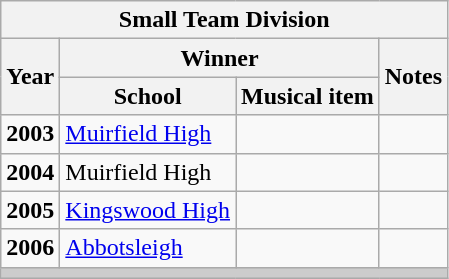<table class="wikitable sortable">
<tr>
<th colspan=8>Small Team Division</th>
</tr>
<tr>
<th rowspan=2>Year</th>
<th colspan=2>Winner</th>
<th rowspan=2>Notes</th>
</tr>
<tr>
<th>School</th>
<th>Musical item</th>
</tr>
<tr>
<td><strong>2003</strong></td>
<td><a href='#'>Muirfield High</a></td>
<td></td>
<td></td>
</tr>
<tr>
<td><strong>2004</strong></td>
<td>Muirfield High</td>
<td></td>
<td></td>
</tr>
<tr>
<td><strong>2005</strong></td>
<td><a href='#'>Kingswood High</a></td>
<td></td>
<td></td>
</tr>
<tr>
<td><strong>2006</strong></td>
<td><a href='#'>Abbotsleigh</a></td>
<td></td>
<td></td>
</tr>
<tr>
<th colspan=8 style="background: #cccccc;"></th>
</tr>
</table>
